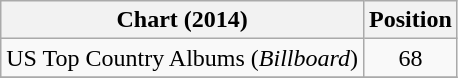<table class="wikitable">
<tr>
<th>Chart (2014)</th>
<th>Position</th>
</tr>
<tr>
<td>US Top Country Albums (<em>Billboard</em>)</td>
<td style="text-align:center;">68</td>
</tr>
<tr>
</tr>
</table>
